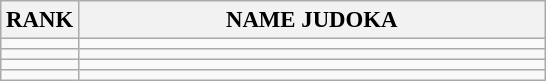<table class="wikitable" style="font-size:95%;">
<tr>
<th>RANK</th>
<th align="left" style="width: 20em">NAME JUDOKA</th>
</tr>
<tr>
<td align="center"></td>
<td></td>
</tr>
<tr>
<td align="center"></td>
<td></td>
</tr>
<tr>
<td align="center"></td>
<td></td>
</tr>
<tr>
<td align="center"></td>
<td></td>
</tr>
</table>
